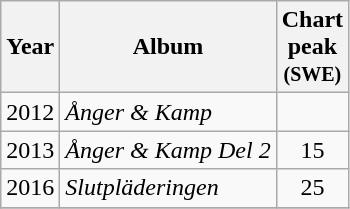<table class="wikitable">
<tr>
<th>Year</th>
<th>Album</th>
<th>Chart <br>peak<br><small>(SWE)<br></small></th>
</tr>
<tr 2011 Reflektion>
<td>2012</td>
<td><em>Ånger & Kamp</em></td>
<td style="text-align:center;"></td>
</tr>
<tr>
<td>2013</td>
<td><em>Ånger & Kamp Del 2</em></td>
<td style="text-align:center;">15</td>
</tr>
<tr>
<td>2016</td>
<td><em>Slutpläderingen</em></td>
<td style="text-align:center;">25<br></td>
</tr>
<tr>
</tr>
</table>
